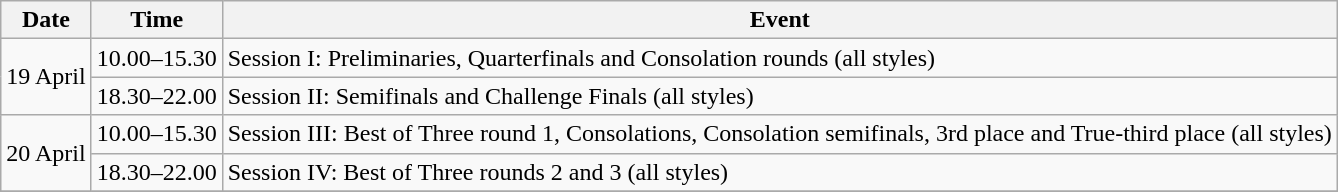<table class=wikitable>
<tr>
<th>Date</th>
<th>Time</th>
<th>Event</th>
</tr>
<tr>
<td rowspan="2">19 April</td>
<td>10.00–15.30</td>
<td>Session I: Preliminaries, Quarterfinals and Consolation rounds (all styles)</td>
</tr>
<tr>
<td>18.30–22.00</td>
<td>Session II: Semifinals and Challenge Finals (all styles)</td>
</tr>
<tr>
<td rowspan="2">20 April</td>
<td>10.00–15.30</td>
<td>Session III: Best of Three round 1, Consolations, Consolation semifinals, 3rd place and True-third place (all styles)</td>
</tr>
<tr>
<td>18.30–22.00</td>
<td>Session IV: Best of Three rounds 2 and 3 (all styles)</td>
</tr>
<tr>
</tr>
</table>
